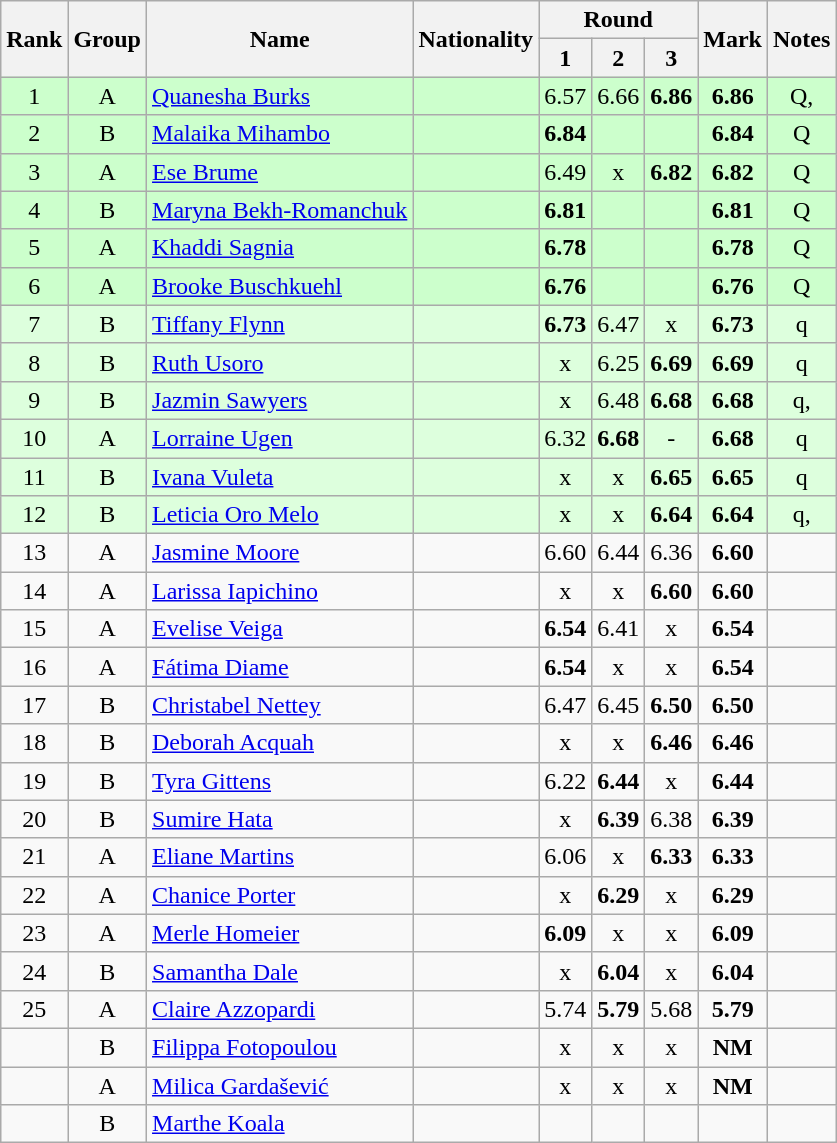<table class="wikitable sortable" style="text-align:center">
<tr>
<th rowspan=2>Rank</th>
<th rowspan=2>Group</th>
<th rowspan=2>Name</th>
<th rowspan=2>Nationality</th>
<th colspan=3>Round</th>
<th rowspan=2>Mark</th>
<th rowspan=2>Notes</th>
</tr>
<tr>
<th>1</th>
<th>2</th>
<th>3</th>
</tr>
<tr bgcolor=ccffcc>
<td>1</td>
<td>A</td>
<td align=left><a href='#'>Quanesha Burks</a></td>
<td align=left></td>
<td>6.57</td>
<td>6.66</td>
<td><strong>6.86</strong></td>
<td><strong>6.86</strong></td>
<td>Q, </td>
</tr>
<tr bgcolor=ccffcc>
<td>2</td>
<td>B</td>
<td align=left><a href='#'>Malaika Mihambo</a></td>
<td align=left></td>
<td><strong>6.84</strong></td>
<td></td>
<td></td>
<td><strong>6.84</strong></td>
<td>Q</td>
</tr>
<tr bgcolor=ccffcc>
<td>3</td>
<td>A</td>
<td align=left><a href='#'>Ese Brume</a></td>
<td align=left></td>
<td>6.49</td>
<td>x</td>
<td><strong>6.82</strong></td>
<td><strong>6.82</strong></td>
<td>Q</td>
</tr>
<tr bgcolor=ccffcc>
<td>4</td>
<td>B</td>
<td align=left><a href='#'>Maryna Bekh-Romanchuk</a></td>
<td align=left></td>
<td><strong>6.81</strong></td>
<td></td>
<td></td>
<td><strong>6.81</strong></td>
<td>Q</td>
</tr>
<tr bgcolor=ccffcc>
<td>5</td>
<td>A</td>
<td align=left><a href='#'>Khaddi Sagnia</a></td>
<td align=left></td>
<td><strong>6.78</strong></td>
<td></td>
<td></td>
<td><strong>6.78</strong></td>
<td>Q</td>
</tr>
<tr bgcolor=ccffcc>
<td>6</td>
<td>A</td>
<td align=left><a href='#'>Brooke Buschkuehl</a></td>
<td align=left></td>
<td><strong>6.76</strong></td>
<td></td>
<td></td>
<td><strong>6.76</strong></td>
<td>Q</td>
</tr>
<tr bgcolor=ddffdd>
<td>7</td>
<td>B</td>
<td align=left><a href='#'>Tiffany Flynn</a></td>
<td align=left></td>
<td><strong>6.73</strong></td>
<td>6.47</td>
<td>x</td>
<td><strong>6.73</strong></td>
<td>q</td>
</tr>
<tr bgcolor=ddffdd>
<td>8</td>
<td>B</td>
<td align=left><a href='#'>Ruth Usoro</a></td>
<td align=left></td>
<td>x</td>
<td>6.25</td>
<td><strong>6.69</strong></td>
<td><strong>6.69</strong></td>
<td>q</td>
</tr>
<tr bgcolor=ddffdd>
<td>9</td>
<td>B</td>
<td align=left><a href='#'>Jazmin Sawyers</a></td>
<td align=left></td>
<td>x</td>
<td>6.48</td>
<td><strong>6.68</strong></td>
<td><strong>6.68</strong></td>
<td>q, </td>
</tr>
<tr bgcolor=ddffdd>
<td>10</td>
<td>A</td>
<td align=left><a href='#'>Lorraine Ugen</a></td>
<td align=left></td>
<td>6.32</td>
<td><strong>6.68</strong></td>
<td>-</td>
<td><strong>6.68</strong></td>
<td>q</td>
</tr>
<tr bgcolor=ddffdd>
<td>11</td>
<td>B</td>
<td align=left><a href='#'>Ivana Vuleta</a></td>
<td align=left></td>
<td>x</td>
<td>x</td>
<td><strong>6.65</strong></td>
<td><strong>6.65</strong></td>
<td>q</td>
</tr>
<tr bgcolor=ddffdd>
<td>12</td>
<td>B</td>
<td align=left><a href='#'>Leticia Oro Melo</a></td>
<td align=left></td>
<td>x</td>
<td>x</td>
<td><strong>6.64</strong></td>
<td><strong>6.64</strong></td>
<td>q, </td>
</tr>
<tr>
<td>13</td>
<td>A</td>
<td align=left><a href='#'>Jasmine Moore</a></td>
<td align=left></td>
<td>6.60</td>
<td>6.44</td>
<td>6.36</td>
<td><strong>6.60</strong></td>
<td></td>
</tr>
<tr>
<td>14</td>
<td>A</td>
<td align=left><a href='#'>Larissa Iapichino</a></td>
<td align=left></td>
<td>x</td>
<td>x</td>
<td><strong>6.60</strong></td>
<td><strong>6.60</strong></td>
<td></td>
</tr>
<tr>
<td>15</td>
<td>A</td>
<td align=left><a href='#'>Evelise Veiga</a></td>
<td align=left></td>
<td><strong>6.54</strong></td>
<td>6.41</td>
<td>x</td>
<td><strong>6.54</strong></td>
<td></td>
</tr>
<tr>
<td>16</td>
<td>A</td>
<td align=left><a href='#'>Fátima Diame</a></td>
<td align=left></td>
<td><strong>6.54</strong></td>
<td>x</td>
<td>x</td>
<td><strong>6.54</strong></td>
<td></td>
</tr>
<tr>
<td>17</td>
<td>B</td>
<td align=left><a href='#'>Christabel Nettey</a></td>
<td align=left></td>
<td>6.47</td>
<td>6.45</td>
<td><strong>6.50</strong></td>
<td><strong>6.50</strong></td>
<td></td>
</tr>
<tr>
<td>18</td>
<td>B</td>
<td align=left><a href='#'>Deborah Acquah</a></td>
<td align=left></td>
<td>x</td>
<td>x</td>
<td><strong>6.46</strong></td>
<td><strong>6.46</strong></td>
<td></td>
</tr>
<tr>
<td>19</td>
<td>B</td>
<td align=left><a href='#'>Tyra Gittens</a></td>
<td align=left></td>
<td>6.22</td>
<td><strong>6.44</strong></td>
<td>x</td>
<td><strong>6.44</strong></td>
<td></td>
</tr>
<tr>
<td>20</td>
<td>B</td>
<td align=left><a href='#'>Sumire Hata</a></td>
<td align=left></td>
<td>x</td>
<td><strong>6.39</strong></td>
<td>6.38</td>
<td><strong>6.39</strong></td>
<td></td>
</tr>
<tr>
<td>21</td>
<td>A</td>
<td align=left><a href='#'>Eliane Martins</a></td>
<td align=left></td>
<td>6.06</td>
<td>x</td>
<td><strong>6.33</strong></td>
<td><strong>6.33</strong></td>
<td></td>
</tr>
<tr>
<td>22</td>
<td>A</td>
<td align=left><a href='#'>Chanice Porter</a></td>
<td align=left></td>
<td>x</td>
<td><strong>6.29</strong></td>
<td>x</td>
<td><strong>6.29</strong></td>
<td></td>
</tr>
<tr>
<td>23</td>
<td>A</td>
<td align=left><a href='#'>Merle Homeier</a></td>
<td align=left></td>
<td><strong>6.09</strong></td>
<td>x</td>
<td>x</td>
<td><strong>6.09</strong></td>
<td></td>
</tr>
<tr>
<td>24</td>
<td>B</td>
<td align=left><a href='#'>Samantha Dale</a></td>
<td align=left></td>
<td>x</td>
<td><strong>6.04</strong></td>
<td>x</td>
<td><strong>6.04</strong></td>
<td></td>
</tr>
<tr>
<td>25</td>
<td>A</td>
<td align=left><a href='#'>Claire Azzopardi</a></td>
<td align=left></td>
<td>5.74</td>
<td><strong>5.79</strong></td>
<td>5.68</td>
<td><strong>5.79</strong></td>
<td></td>
</tr>
<tr>
<td></td>
<td>B</td>
<td align=left><a href='#'>Filippa Fotopoulou</a></td>
<td align=left></td>
<td>x</td>
<td>x</td>
<td>x</td>
<td><strong>NM</strong></td>
<td></td>
</tr>
<tr>
<td></td>
<td>A</td>
<td align=left><a href='#'>Milica Gardašević</a></td>
<td align=left></td>
<td>x</td>
<td>x</td>
<td>x</td>
<td><strong>NM</strong></td>
<td></td>
</tr>
<tr>
<td></td>
<td>B</td>
<td align=left><a href='#'>Marthe Koala</a></td>
<td align=left></td>
<td></td>
<td></td>
<td></td>
<td></td>
<td></td>
</tr>
</table>
